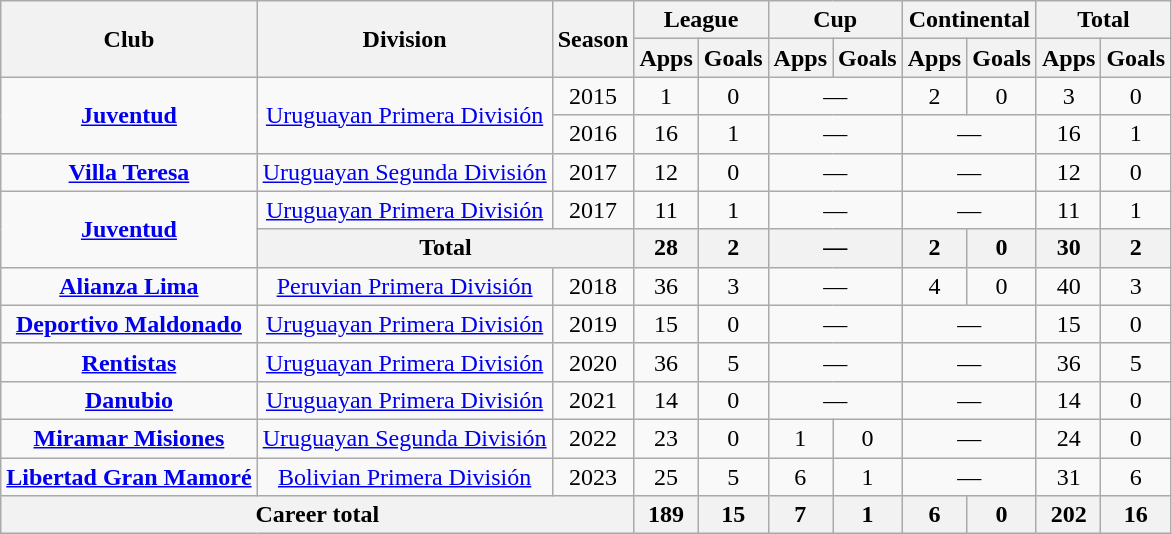<table class="wikitable center" style="text-align:center">
<tr>
<th rowspan="2">Club</th>
<th rowspan="2">Division</th>
<th rowspan="2">Season</th>
<th colspan="2">League</th>
<th colspan="2">Cup</th>
<th colspan="2">Continental</th>
<th colspan="2">Total</th>
</tr>
<tr>
<th>Apps</th>
<th>Goals</th>
<th>Apps</th>
<th>Goals</th>
<th>Apps</th>
<th>Goals</th>
<th>Apps</th>
<th>Goals</th>
</tr>
<tr>
<td rowspan=2><strong><a href='#'>Juventud</a></strong></td>
<td rowspan=2><a href='#'>Uruguayan Primera División</a></td>
<td>2015</td>
<td>1</td>
<td>0</td>
<td colspan="2">—</td>
<td>2</td>
<td>0</td>
<td align=center>3</td>
<td align=center>0</td>
</tr>
<tr>
<td>2016</td>
<td>16</td>
<td>1</td>
<td colspan="2">—</td>
<td colspan="2">—</td>
<td align=center>16</td>
<td align=center>1</td>
</tr>
<tr>
<td><strong><a href='#'>Villa Teresa</a></strong></td>
<td><a href='#'>Uruguayan Segunda División</a></td>
<td>2017</td>
<td>12</td>
<td>0</td>
<td colspan="2">—</td>
<td colspan="2">—</td>
<td align=center>12</td>
<td align=center>0</td>
</tr>
<tr>
<td rowspan=2><strong><a href='#'>Juventud</a></strong></td>
<td rowspan=1><a href='#'>Uruguayan Primera División</a></td>
<td>2017</td>
<td>11</td>
<td>1</td>
<td colspan="2">—</td>
<td colspan="2">—</td>
<td align=center>11</td>
<td align=center>1</td>
</tr>
<tr>
<th colspan=2>Total</th>
<th>28</th>
<th>2</th>
<th colspan="2">—</th>
<th>2</th>
<th>0</th>
<th>30</th>
<th>2</th>
</tr>
<tr>
<td><strong><a href='#'>Alianza Lima</a></strong></td>
<td><a href='#'>Peruvian Primera División</a></td>
<td>2018</td>
<td>36</td>
<td>3</td>
<td colspan="2">—</td>
<td>4</td>
<td>0</td>
<td align=center>40</td>
<td align=center>3</td>
</tr>
<tr>
<td><strong><a href='#'>Deportivo Maldonado</a></strong></td>
<td><a href='#'>Uruguayan Primera División</a></td>
<td>2019</td>
<td>15</td>
<td>0</td>
<td colspan="2">—</td>
<td colspan="2">—</td>
<td align=center>15</td>
<td align=center>0</td>
</tr>
<tr>
<td><strong><a href='#'>Rentistas</a></strong></td>
<td><a href='#'>Uruguayan Primera División</a></td>
<td>2020</td>
<td>36</td>
<td>5</td>
<td colspan="2">—</td>
<td colspan="2">—</td>
<td align=center>36</td>
<td align=center>5</td>
</tr>
<tr>
<td><strong><a href='#'>Danubio</a></strong></td>
<td><a href='#'>Uruguayan Primera División</a></td>
<td>2021</td>
<td>14</td>
<td>0</td>
<td colspan="2">—</td>
<td colspan="2">—</td>
<td align=center>14</td>
<td align=center>0</td>
</tr>
<tr>
<td><strong><a href='#'>Miramar Misiones</a></strong></td>
<td><a href='#'>Uruguayan Segunda División</a></td>
<td>2022</td>
<td>23</td>
<td>0</td>
<td>1</td>
<td>0</td>
<td colspan="2">—</td>
<td align=center>24</td>
<td align=center>0</td>
</tr>
<tr>
<td><strong><a href='#'>Libertad Gran Mamoré</a></strong></td>
<td><a href='#'>Bolivian Primera División</a></td>
<td>2023</td>
<td>25</td>
<td>5</td>
<td>6</td>
<td>1</td>
<td colspan="2">—</td>
<td align=center>31</td>
<td align=center>6</td>
</tr>
<tr>
<th colspan="3" valign="center">Career total</th>
<th>189</th>
<th>15</th>
<th>7</th>
<th>1</th>
<th>6</th>
<th>0</th>
<th>202</th>
<th>16</th>
</tr>
</table>
